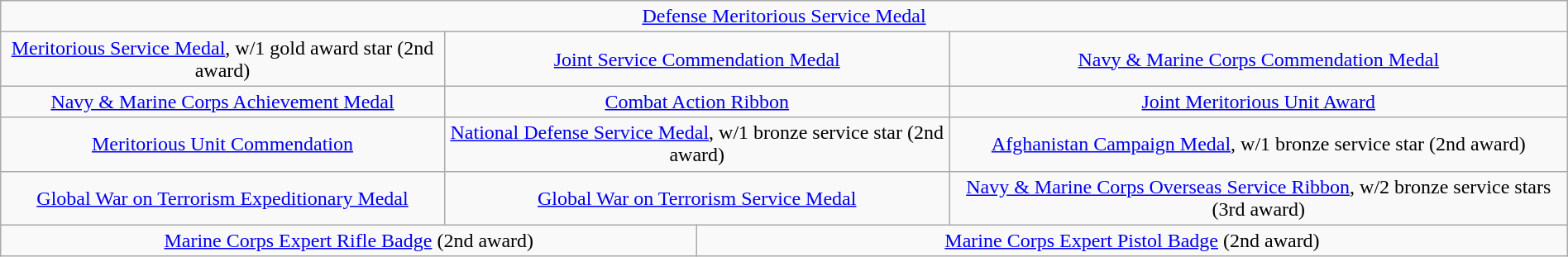<table class="wikitable" style="margin:1em auto; text-align:center;">
<tr>
<td colspan="6"><a href='#'>Defense Meritorious Service Medal</a></td>
</tr>
<tr>
<td colspan="2"><a href='#'>Meritorious Service Medal</a>, w/1 gold award star (2nd award)</td>
<td colspan="2"><a href='#'>Joint Service Commendation Medal</a></td>
<td colspan="2"><a href='#'>Navy & Marine Corps Commendation Medal</a></td>
</tr>
<tr>
<td colspan="2"><a href='#'>Navy & Marine Corps Achievement Medal</a></td>
<td colspan="2"><a href='#'>Combat Action Ribbon</a></td>
<td colspan="2"><a href='#'>Joint Meritorious Unit Award</a></td>
</tr>
<tr>
<td colspan="2"><a href='#'>Meritorious Unit Commendation</a></td>
<td colspan="2"><a href='#'>National Defense Service Medal</a>, w/1 bronze service star (2nd award)</td>
<td colspan="2"><a href='#'>Afghanistan Campaign Medal</a>, w/1 bronze service star (2nd award)</td>
</tr>
<tr>
<td colspan="2"><a href='#'>Global War on Terrorism Expeditionary Medal</a></td>
<td colspan="2"><a href='#'>Global War on Terrorism Service Medal</a></td>
<td colspan="2"><a href='#'>Navy & Marine Corps Overseas Service Ribbon</a>, w/2 bronze service stars (3rd award)</td>
</tr>
<tr>
<td colspan="3"><a href='#'>Marine Corps Expert Rifle Badge</a> (2nd award)</td>
<td colspan="3"><a href='#'>Marine Corps Expert Pistol Badge</a> (2nd award)</td>
</tr>
</table>
